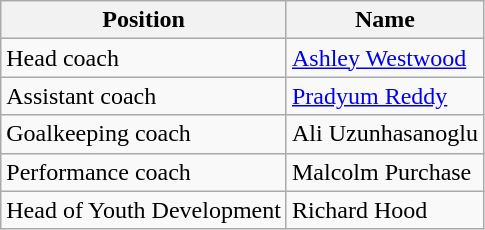<table class="wikitable">
<tr>
<th>Position</th>
<th>Name</th>
</tr>
<tr>
<td>Head coach</td>
<td> <a href='#'>Ashley Westwood</a></td>
</tr>
<tr>
<td>Assistant coach</td>
<td> <a href='#'>Pradyum Reddy</a></td>
</tr>
<tr>
<td>Goalkeeping coach</td>
<td> Ali Uzunhasanoglu</td>
</tr>
<tr>
<td>Performance coach</td>
<td> Malcolm Purchase</td>
</tr>
<tr>
<td>Head of Youth Development</td>
<td> Richard Hood</td>
</tr>
</table>
